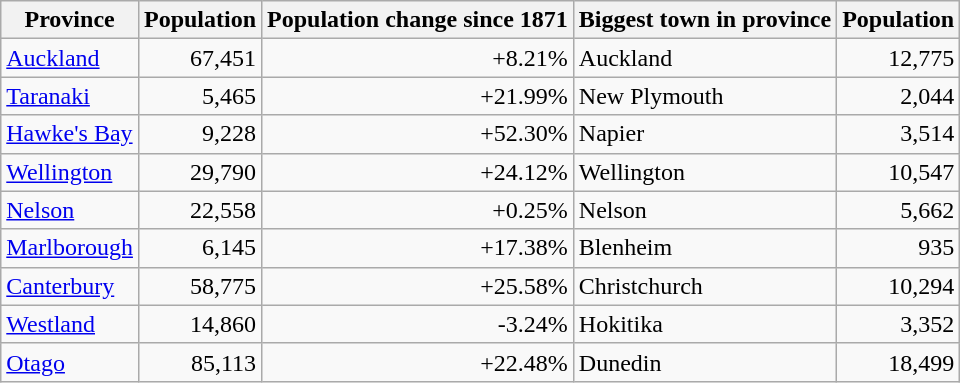<table class="wikitable" style=text-align:right>
<tr>
<th>Province</th>
<th>Population</th>
<th>Population change since 1871</th>
<th>Biggest town in province</th>
<th>Population</th>
</tr>
<tr>
<td align="left"><a href='#'>Auckland</a></td>
<td>67,451</td>
<td>+8.21%</td>
<td align="left">Auckland</td>
<td>12,775</td>
</tr>
<tr>
<td align="left"><a href='#'>Taranaki</a></td>
<td>5,465</td>
<td>+21.99%</td>
<td align="left">New Plymouth</td>
<td>2,044</td>
</tr>
<tr>
<td align="left"><a href='#'>Hawke's Bay</a></td>
<td>9,228</td>
<td>+52.30%</td>
<td align="left">Napier</td>
<td>3,514</td>
</tr>
<tr>
<td align="left"><a href='#'>Wellington</a></td>
<td>29,790</td>
<td>+24.12%</td>
<td align="left">Wellington</td>
<td>10,547</td>
</tr>
<tr>
<td align="left"><a href='#'>Nelson</a></td>
<td>22,558</td>
<td>+0.25%</td>
<td align="left">Nelson</td>
<td>5,662</td>
</tr>
<tr>
<td align="left"><a href='#'>Marlborough</a></td>
<td>6,145</td>
<td>+17.38%</td>
<td align="left">Blenheim</td>
<td>935</td>
</tr>
<tr>
<td align="left"><a href='#'>Canterbury</a></td>
<td>58,775</td>
<td>+25.58%</td>
<td align="left">Christchurch</td>
<td>10,294</td>
</tr>
<tr>
<td align="left"><a href='#'>Westland</a></td>
<td>14,860</td>
<td>-3.24%</td>
<td align="left">Hokitika</td>
<td>3,352</td>
</tr>
<tr>
<td align="left"><a href='#'>Otago</a></td>
<td>85,113</td>
<td>+22.48%</td>
<td align="left">Dunedin</td>
<td>18,499</td>
</tr>
</table>
